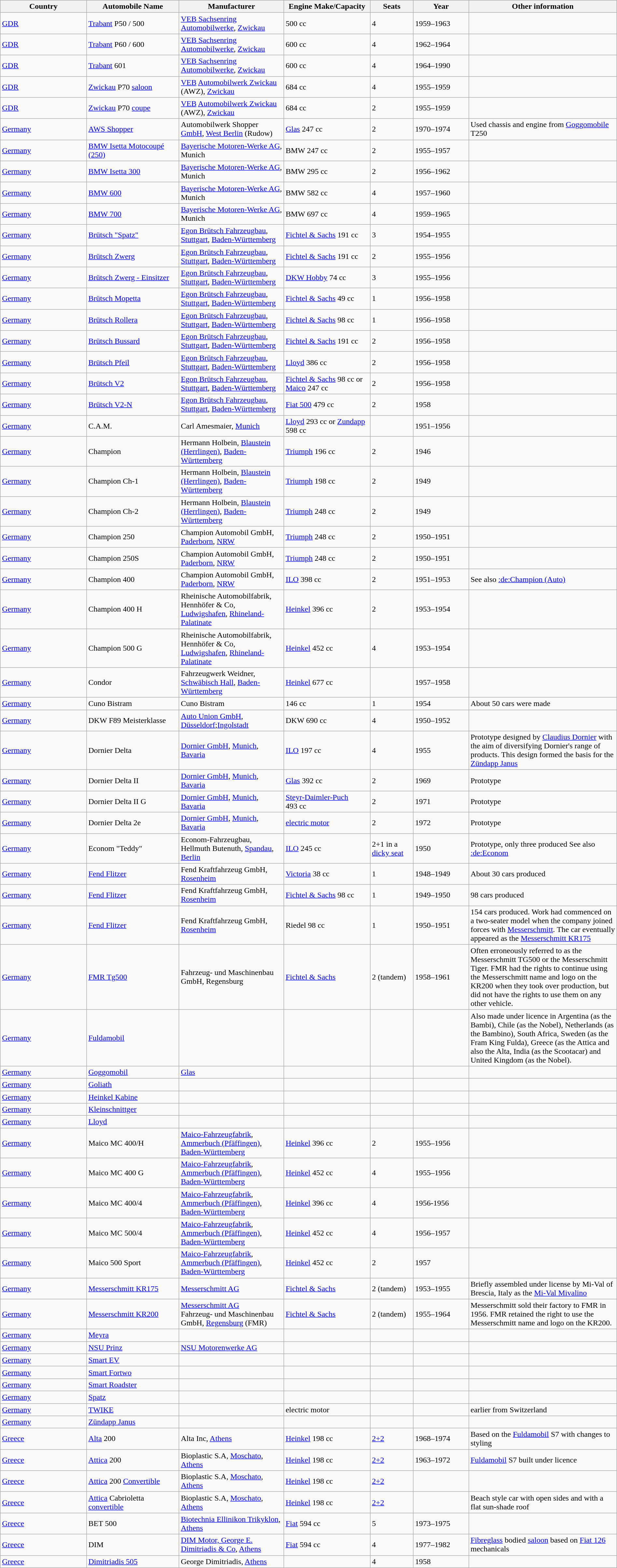<table class="wikitable sortable"  width="100%">
<tr>
<th width="14%">Country</th>
<th width="15%">Automobile Name</th>
<th width="17%">Manufacturer</th>
<th width="14%">Engine Make/Capacity</th>
<th width="7%">Seats</th>
<th width="9%">Year</th>
<th width="24%">Other information</th>
</tr>
<tr>
<td><a href='#'>GDR</a></td>
<td><a href='#'>Trabant</a> P50 / 500</td>
<td><a href='#'>VEB Sachsenring Automobilwerke</a>, <a href='#'>Zwickau</a></td>
<td>500 cc</td>
<td>4</td>
<td>1959–1963</td>
<td></td>
</tr>
<tr>
<td><a href='#'>GDR</a></td>
<td><a href='#'>Trabant</a> P60 / 600</td>
<td><a href='#'>VEB Sachsenring Automobilwerke</a>, <a href='#'>Zwickau</a></td>
<td>600 cc</td>
<td>4</td>
<td>1962–1964</td>
<td></td>
</tr>
<tr>
<td><a href='#'>GDR</a></td>
<td><a href='#'>Trabant</a> 601</td>
<td><a href='#'>VEB Sachsenring Automobilwerke</a>, <a href='#'>Zwickau</a></td>
<td>600 cc</td>
<td>4</td>
<td>1964–1990</td>
<td></td>
</tr>
<tr>
<td><a href='#'>GDR</a></td>
<td><a href='#'>Zwickau</a> P70 <a href='#'>saloon</a></td>
<td><a href='#'>VEB</a> <a href='#'>Automobilwerk Zwickau</a> (AWZ), <a href='#'>Zwickau</a></td>
<td>684 cc</td>
<td>4</td>
<td>1955–1959</td>
<td></td>
</tr>
<tr>
<td><a href='#'>GDR</a></td>
<td><a href='#'>Zwickau</a> P70 <a href='#'>coupe</a></td>
<td><a href='#'>VEB</a> <a href='#'>Automobilwerk Zwickau</a> (AWZ), <a href='#'>Zwickau</a></td>
<td>684 cc</td>
<td>2</td>
<td>1955–1959</td>
<td></td>
</tr>
<tr>
<td><a href='#'>Germany</a></td>
<td><a href='#'>AWS Shopper</a></td>
<td>Automobilwerk Shopper <a href='#'>GmbH</a>, <a href='#'>West Berlin</a> (Rudow)</td>
<td><a href='#'>Glas</a> 247 cc</td>
<td>2</td>
<td>1970–1974</td>
<td>Used chassis and engine from <a href='#'>Goggomobile</a> T250</td>
</tr>
<tr>
<td><a href='#'>Germany</a></td>
<td><a href='#'>BMW Isetta Motocoupé (250)</a></td>
<td><a href='#'>Bayerische Motoren-Werke AG</a>, Munich</td>
<td>BMW 247 cc</td>
<td>2</td>
<td>1955–1957</td>
<td></td>
</tr>
<tr>
<td><a href='#'>Germany</a></td>
<td><a href='#'>BMW Isetta 300</a></td>
<td><a href='#'>Bayerische Motoren-Werke AG</a>, Munich</td>
<td>BMW 295 cc</td>
<td>2</td>
<td>1956–1962</td>
<td></td>
</tr>
<tr>
<td><a href='#'>Germany</a></td>
<td><a href='#'>BMW 600</a></td>
<td><a href='#'>Bayerische Motoren-Werke AG</a>, Munich</td>
<td>BMW 582 cc</td>
<td>4</td>
<td>1957–1960</td>
<td></td>
</tr>
<tr>
<td><a href='#'>Germany</a></td>
<td><a href='#'>BMW 700</a></td>
<td><a href='#'>Bayerische Motoren-Werke AG</a>, Munich</td>
<td>BMW 697 cc</td>
<td>4</td>
<td>1959–1965</td>
<td></td>
</tr>
<tr>
<td><a href='#'>Germany</a></td>
<td><a href='#'>Brütsch "Spatz"</a></td>
<td><a href='#'>Egon Brütsch Fahrzeugbau</a>, <a href='#'>Stuttgart</a>, <a href='#'>Baden-Württemberg</a></td>
<td><a href='#'>Fichtel & Sachs</a> 191 cc</td>
<td>3</td>
<td>1954–1955</td>
<td></td>
</tr>
<tr>
<td><a href='#'>Germany</a></td>
<td><a href='#'>Brütsch Zwerg</a></td>
<td><a href='#'>Egon Brütsch Fahrzeugbau</a>, <a href='#'>Stuttgart</a>, <a href='#'>Baden-Württemberg</a></td>
<td><a href='#'>Fichtel & Sachs</a> 191 cc</td>
<td>2</td>
<td>1955–1956</td>
<td></td>
</tr>
<tr>
<td><a href='#'>Germany</a></td>
<td><a href='#'>Brütsch Zwerg - Einsitzer</a></td>
<td><a href='#'>Egon Brütsch Fahrzeugbau</a>, <a href='#'>Stuttgart</a>, <a href='#'>Baden-Württemberg</a></td>
<td><a href='#'>DKW Hobby</a> 74 cc</td>
<td>3</td>
<td>1955–1956</td>
<td></td>
</tr>
<tr>
<td><a href='#'>Germany</a></td>
<td><a href='#'>Brütsch Mopetta</a></td>
<td><a href='#'>Egon Brütsch Fahrzeugbau</a>, <a href='#'>Stuttgart</a>, <a href='#'>Baden-Württemberg</a></td>
<td><a href='#'>Fichtel & Sachs</a> 49 cc</td>
<td>1</td>
<td>1956–1958</td>
<td></td>
</tr>
<tr>
<td><a href='#'>Germany</a></td>
<td><a href='#'>Brütsch Rollera</a></td>
<td><a href='#'>Egon Brütsch Fahrzeugbau</a>, <a href='#'>Stuttgart</a>, <a href='#'>Baden-Württemberg</a></td>
<td><a href='#'>Fichtel & Sachs</a> 98 cc</td>
<td>1</td>
<td>1956–1958</td>
<td></td>
</tr>
<tr>
<td><a href='#'>Germany</a></td>
<td><a href='#'>Brütsch Bussard</a></td>
<td><a href='#'>Egon Brütsch Fahrzeugbau</a>, <a href='#'>Stuttgart</a>, <a href='#'>Baden-Württemberg</a></td>
<td><a href='#'>Fichtel & Sachs</a> 191 cc</td>
<td>2</td>
<td>1956–1958</td>
<td></td>
</tr>
<tr>
<td><a href='#'>Germany</a></td>
<td><a href='#'>Brütsch Pfeil</a></td>
<td><a href='#'>Egon Brütsch Fahrzeugbau</a>, <a href='#'>Stuttgart</a>, <a href='#'>Baden-Württemberg</a></td>
<td><a href='#'>Lloyd</a> 386 cc</td>
<td>2</td>
<td>1956–1958</td>
<td></td>
</tr>
<tr>
<td><a href='#'>Germany</a></td>
<td><a href='#'>Brütsch V2</a></td>
<td><a href='#'>Egon Brütsch Fahrzeugbau</a>, <a href='#'>Stuttgart</a>, <a href='#'>Baden-Württemberg</a></td>
<td><a href='#'>Fichtel & Sachs</a> 98 cc or <a href='#'>Maico</a> 247 cc</td>
<td>2</td>
<td>1956–1958</td>
<td></td>
</tr>
<tr>
<td><a href='#'>Germany</a></td>
<td><a href='#'>Brütsch V2-N</a></td>
<td><a href='#'>Egon Brütsch Fahrzeugbau</a>, <a href='#'>Stuttgart</a>, <a href='#'>Baden-Württemberg</a></td>
<td><a href='#'>Fiat 500</a> 479 cc</td>
<td>2</td>
<td>1958</td>
<td></td>
</tr>
<tr>
<td><a href='#'>Germany</a></td>
<td>C.A.M.</td>
<td>Carl Amesmaier, <a href='#'>Munich</a></td>
<td><a href='#'>Lloyd</a> 293 cc or <a href='#'>Zundapp</a>  598 cc</td>
<td></td>
<td>1951–1956</td>
<td></td>
</tr>
<tr>
<td><a href='#'>Germany</a></td>
<td>Champion</td>
<td>Hermann Holbein, <a href='#'> Blaustein (Herrlingen)</a>, <a href='#'>Baden-Württemberg</a></td>
<td><a href='#'>Triumph</a> 196 cc</td>
<td>2</td>
<td>1946</td>
<td></td>
</tr>
<tr>
<td><a href='#'>Germany</a></td>
<td>Champion Ch-1</td>
<td>Hermann Holbein, <a href='#'> Blaustein (Herrlingen)</a>, <a href='#'>Baden-Württemberg</a></td>
<td><a href='#'>Triumph</a> 198 cc</td>
<td>2</td>
<td>1949</td>
<td></td>
</tr>
<tr>
<td><a href='#'>Germany</a></td>
<td>Champion Ch-2</td>
<td>Hermann Holbein, <a href='#'> Blaustein (Herrlingen)</a>, <a href='#'>Baden-Württemberg</a></td>
<td><a href='#'>Triumph</a> 248 cc</td>
<td>2</td>
<td>1949</td>
<td></td>
</tr>
<tr>
<td><a href='#'>Germany</a></td>
<td>Champion 250</td>
<td>Champion Automobil GmbH, <a href='#'>Paderborn</a>, <a href='#'>NRW</a></td>
<td><a href='#'>Triumph</a> 248 cc</td>
<td>2</td>
<td>1950–1951</td>
<td></td>
</tr>
<tr>
<td><a href='#'>Germany</a></td>
<td>Champion 250S</td>
<td>Champion Automobil GmbH, <a href='#'>Paderborn</a>, <a href='#'>NRW</a></td>
<td><a href='#'>Triumph</a> 248 cc</td>
<td>2</td>
<td>1950–1951</td>
<td></td>
</tr>
<tr>
<td><a href='#'>Germany</a></td>
<td>Champion 400</td>
<td>Champion Automobil GmbH, <a href='#'>Paderborn</a>, <a href='#'>NRW</a></td>
<td><a href='#'>ILO</a> 398 cc</td>
<td>2</td>
<td>1951–1953</td>
<td> See also <a href='#'>:de:Champion (Auto)</a></td>
</tr>
<tr>
<td><a href='#'>Germany</a></td>
<td>Champion 400 H</td>
<td>Rheinische Automobilfabrik, Hennhöfer & Co, <a href='#'>Ludwigshafen</a>, <a href='#'>Rhineland-Palatinate</a></td>
<td><a href='#'>Heinkel</a> 396 cc</td>
<td>2</td>
<td>1953–1954</td>
<td></td>
</tr>
<tr>
<td><a href='#'>Germany</a></td>
<td>Champion 500 G</td>
<td>Rheinische Automobilfabrik, Hennhöfer & Co, <a href='#'>Ludwigshafen</a>, <a href='#'>Rhineland-Palatinate</a></td>
<td><a href='#'>Heinkel</a> 452 cc</td>
<td>4</td>
<td>1953–1954</td>
<td></td>
</tr>
<tr>
<td><a href='#'>Germany</a></td>
<td>Condor</td>
<td>Fahrzeugwerk Weidner, <a href='#'>Schwäbisch Hall</a>, <a href='#'>Baden-Württemberg</a></td>
<td><a href='#'>Heinkel</a> 677 cc</td>
<td></td>
<td>1957–1958</td>
<td></td>
</tr>
<tr>
<td><a href='#'>Germany</a></td>
<td>Cuno Bistram</td>
<td>Cuno Bistram</td>
<td>146 cc</td>
<td>1</td>
<td>1954</td>
<td>About 50 cars were made</td>
</tr>
<tr>
<td><a href='#'>Germany</a></td>
<td>DKW F89 Meisterklasse</td>
<td><a href='#'>Auto Union GmbH</a>, <a href='#'>Düsseldorf</a>;<a href='#'>Ingolstadt</a></td>
<td>DKW 690 cc</td>
<td>4</td>
<td>1950–1952</td>
<td></td>
</tr>
<tr>
<td><a href='#'>Germany</a></td>
<td>Dornier Delta</td>
<td><a href='#'>Dornier GmbH</a>, <a href='#'>Munich</a>, <a href='#'>Bavaria</a></td>
<td><a href='#'>ILO</a> 197 cc</td>
<td>4</td>
<td>1955</td>
<td>Prototype designed by <a href='#'>Claudius Dornier</a> with the aim of diversifying Dornier's range of products. This design formed the basis for the <a href='#'>Zündapp Janus</a></td>
</tr>
<tr>
<td><a href='#'>Germany</a></td>
<td>Dornier Delta II</td>
<td><a href='#'>Dornier GmbH</a>, <a href='#'>Munich</a>, <a href='#'>Bavaria</a></td>
<td><a href='#'>Glas</a> 392 cc</td>
<td>2</td>
<td>1969</td>
<td>Prototype</td>
</tr>
<tr>
<td><a href='#'>Germany</a></td>
<td>Dornier Delta II G</td>
<td><a href='#'>Dornier GmbH</a>, <a href='#'>Munich</a>, <a href='#'>Bavaria</a></td>
<td><a href='#'>Steyr-Daimler-Puch</a> 493 cc</td>
<td>2</td>
<td>1971</td>
<td>Prototype</td>
</tr>
<tr>
<td><a href='#'>Germany</a></td>
<td>Dornier Delta 2e</td>
<td><a href='#'>Dornier GmbH</a>, <a href='#'>Munich</a>, <a href='#'>Bavaria</a></td>
<td><a href='#'>electric motor</a></td>
<td>2</td>
<td>1972</td>
<td>Prototype</td>
</tr>
<tr>
<td><a href='#'>Germany</a></td>
<td>Econom "Teddy"</td>
<td>Econom-Fahrzeugbau, Hellmuth Butenuth, <a href='#'>Spandau</a>, <a href='#'>Berlin</a></td>
<td><a href='#'>ILO</a> 245 cc</td>
<td>2+1 in a <a href='#'>dicky seat</a></td>
<td>1950</td>
<td>Prototype, only three produced See also <a href='#'>:de:Econom</a></td>
</tr>
<tr>
<td><a href='#'>Germany</a></td>
<td><a href='#'>Fend Flitzer</a></td>
<td>Fend Kraftfahrzeug GmbH, <a href='#'>Rosenheim</a></td>
<td><a href='#'>Victoria</a> 38 cc</td>
<td>1</td>
<td>1948–1949</td>
<td>About 30 cars produced</td>
</tr>
<tr>
<td><a href='#'>Germany</a></td>
<td><a href='#'>Fend Flitzer</a></td>
<td>Fend Kraftfahrzeug GmbH, <a href='#'>Rosenheim</a></td>
<td><a href='#'>Fichtel & Sachs</a> 98 cc</td>
<td>1</td>
<td>1949–1950</td>
<td>98 cars produced</td>
</tr>
<tr>
<td><a href='#'>Germany</a></td>
<td><a href='#'>Fend Flitzer</a></td>
<td>Fend Kraftfahrzeug GmbH, <a href='#'>Rosenheim</a></td>
<td>Riedel 98 cc</td>
<td>1</td>
<td>1950–1951</td>
<td>154 cars produced. Work had commenced on a two-seater model when the company joined forces with <a href='#'>Messerschmitt</a>. The car eventually appeared as the <a href='#'>Messerschmitt KR175</a></td>
</tr>
<tr>
<td><a href='#'>Germany</a></td>
<td><a href='#'>FMR Tg500</a></td>
<td>Fahrzeug- und Maschinenbau GmbH, Regensburg</td>
<td><a href='#'>Fichtel & Sachs</a> </td>
<td>2 (tandem)</td>
<td>1958–1961</td>
<td>Often erroneously referred to as the Messerschmitt TG500 or the Messerschmitt Tiger.  FMR had the rights to continue using the Messerschmitt name and logo on the KR200 when they took over production, but did not have the rights to use them on any other vehicle.</td>
</tr>
<tr>
<td><a href='#'>Germany</a></td>
<td><a href='#'>Fuldamobil</a></td>
<td></td>
<td></td>
<td></td>
<td></td>
<td>Also made under licence in Argentina (as the Bambi), Chile (as the Nobel), Netherlands (as the Bambino), South Africa, Sweden (as the Fram King Fulda), Greece (as the Attica and also the Alta, India (as the Scootacar) and United Kingdom (as the Nobel).</td>
</tr>
<tr>
<td><a href='#'>Germany</a></td>
<td><a href='#'>Goggomobil</a></td>
<td><a href='#'>Glas</a></td>
<td></td>
<td></td>
<td></td>
<td></td>
</tr>
<tr>
<td><a href='#'>Germany</a></td>
<td><a href='#'>Goliath</a></td>
<td></td>
<td></td>
<td></td>
<td></td>
<td></td>
</tr>
<tr>
<td><a href='#'>Germany</a></td>
<td><a href='#'>Heinkel Kabine</a></td>
<td></td>
<td></td>
<td></td>
<td></td>
<td></td>
</tr>
<tr>
<td><a href='#'>Germany</a></td>
<td><a href='#'>Kleinschnittger</a></td>
<td></td>
<td></td>
<td></td>
<td></td>
<td></td>
</tr>
<tr>
<td><a href='#'>Germany</a></td>
<td><a href='#'>Lloyd</a></td>
<td></td>
<td></td>
<td></td>
<td></td>
<td></td>
</tr>
<tr>
<td><a href='#'>Germany</a></td>
<td>Maico MC 400/H</td>
<td><a href='#'>Maico-Fahrzeugfabrik</a>, <a href='#'>Ammerbuch (Pfäffingen)</a>, <a href='#'>Baden-Württemberg</a></td>
<td><a href='#'>Heinkel</a> 396 cc</td>
<td>2</td>
<td>1955–1956</td>
<td></td>
</tr>
<tr>
<td><a href='#'>Germany</a></td>
<td>Maico MC 400 G</td>
<td><a href='#'>Maico-Fahrzeugfabrik</a>, <a href='#'>Ammerbuch (Pfäffingen)</a>, <a href='#'>Baden-Württemberg</a></td>
<td><a href='#'>Heinkel</a> 452 cc</td>
<td>4</td>
<td>1955–1956</td>
<td></td>
</tr>
<tr>
<td><a href='#'>Germany</a></td>
<td>Maico MC 400/4</td>
<td><a href='#'>Maico-Fahrzeugfabrik</a>, <a href='#'>Ammerbuch (Pfäffingen)</a>, <a href='#'>Baden-Württemberg</a></td>
<td><a href='#'>Heinkel</a> 396 cc</td>
<td>4</td>
<td>1956-1956</td>
<td></td>
</tr>
<tr>
<td><a href='#'>Germany</a></td>
<td>Maico MC 500/4</td>
<td><a href='#'>Maico-Fahrzeugfabrik</a>, <a href='#'>Ammerbuch (Pfäffingen)</a>, <a href='#'>Baden-Württemberg</a></td>
<td><a href='#'>Heinkel</a> 452 cc</td>
<td>4</td>
<td>1956–1957</td>
<td></td>
</tr>
<tr>
<td><a href='#'>Germany</a></td>
<td>Maico 500 Sport</td>
<td><a href='#'>Maico-Fahrzeugfabrik</a>, <a href='#'>Ammerbuch (Pfäffingen)</a>, <a href='#'>Baden-Württemberg</a></td>
<td><a href='#'>Heinkel</a> 452 cc</td>
<td>2</td>
<td>1957</td>
<td></td>
</tr>
<tr>
<td><a href='#'>Germany</a></td>
<td><a href='#'>Messerschmitt KR175</a></td>
<td><a href='#'>Messerschmitt AG</a></td>
<td><a href='#'>Fichtel & Sachs</a> </td>
<td>2 (tandem)</td>
<td>1953–1955</td>
<td>Briefly assembled under license by Mi-Val of Brescia, Italy as the <a href='#'>Mi-Val Mivalino</a></td>
</tr>
<tr>
<td><a href='#'>Germany</a></td>
<td><a href='#'>Messerschmitt KR200</a></td>
<td><a href='#'>Messerschmitt AG</a> <br>Fahrzeug- und Maschinenbau GmbH, <a href='#'>Regensburg</a> (FMR)</td>
<td><a href='#'>Fichtel & Sachs</a> </td>
<td>2 (tandem)</td>
<td>1955–1964</td>
<td>Messerschmitt sold their factory to FMR in 1956.  FMR retained the right to use the Messerschmitt name and logo on the KR200.</td>
</tr>
<tr>
<td><a href='#'>Germany</a></td>
<td><a href='#'>Meyra</a></td>
<td></td>
<td></td>
<td></td>
<td></td>
<td></td>
</tr>
<tr>
<td><a href='#'>Germany</a></td>
<td><a href='#'>NSU Prinz</a></td>
<td><a href='#'>NSU Motorenwerke AG</a></td>
<td></td>
<td></td>
<td></td>
<td></td>
</tr>
<tr>
<td><a href='#'>Germany</a></td>
<td><a href='#'>Smart EV</a></td>
<td></td>
<td></td>
<td></td>
<td></td>
<td></td>
</tr>
<tr>
<td><a href='#'>Germany</a></td>
<td><a href='#'>Smart Fortwo</a></td>
<td></td>
<td></td>
<td></td>
<td></td>
<td></td>
</tr>
<tr>
<td><a href='#'>Germany</a></td>
<td><a href='#'>Smart Roadster</a></td>
<td></td>
<td></td>
<td></td>
<td></td>
<td></td>
</tr>
<tr>
<td><a href='#'>Germany</a></td>
<td><a href='#'>Spatz</a></td>
<td></td>
<td></td>
<td></td>
<td></td>
<td></td>
</tr>
<tr>
<td><a href='#'>Germany</a></td>
<td><a href='#'>TWIKE</a></td>
<td></td>
<td>electric motor</td>
<td></td>
<td></td>
<td>earlier from Switzerland</td>
</tr>
<tr>
<td><a href='#'>Germany</a></td>
<td><a href='#'>Zündapp Janus</a></td>
<td></td>
<td></td>
<td></td>
<td></td>
<td></td>
</tr>
<tr>
<td><a href='#'>Greece</a></td>
<td><a href='#'>Alta</a> 200</td>
<td>Alta Inc, <a href='#'>Athens</a></td>
<td><a href='#'>Heinkel</a> 198 cc</td>
<td><a href='#'>2+2</a></td>
<td>1968–1974</td>
<td>Based on the <a href='#'>Fuldamobil</a> S7 with changes to styling</td>
</tr>
<tr>
<td><a href='#'>Greece</a></td>
<td><a href='#'>Attica</a> 200</td>
<td>Bioplastic S.A, <a href='#'>Moschato</a>, <a href='#'>Athens</a></td>
<td><a href='#'>Heinkel</a> 198 cc </td>
<td><a href='#'>2+2</a></td>
<td>1963–1972</td>
<td><a href='#'>Fuldamobil</a> S7 built under licence</td>
</tr>
<tr>
<td><a href='#'>Greece</a></td>
<td><a href='#'>Attica</a> 200 <a href='#'>Convertible</a></td>
<td>Bioplastic S.A, <a href='#'>Moschato</a>, <a href='#'>Athens</a></td>
<td><a href='#'>Heinkel</a> 198 cc </td>
<td><a href='#'>2+2</a></td>
<td></td>
<td></td>
</tr>
<tr>
<td><a href='#'>Greece</a></td>
<td><a href='#'>Attica</a> Cabrioletta <a href='#'>convertible</a></td>
<td>Bioplastic S.A, <a href='#'>Moschato</a>, <a href='#'>Athens</a></td>
<td><a href='#'>Heinkel</a> 198 cc </td>
<td><a href='#'>2+2</a></td>
<td></td>
<td>Beach style car with open sides and with a flat sun-shade roof</td>
</tr>
<tr>
<td><a href='#'>Greece</a></td>
<td>BET 500</td>
<td><a href='#'>Biotechnia Ellinikon Trikyklon</a>, <a href='#'>Athens</a></td>
<td><a href='#'>Fiat</a> 594 cc</td>
<td>5</td>
<td>1973–1975</td>
<td></td>
</tr>
<tr>
<td><a href='#'>Greece</a></td>
<td>DIM</td>
<td><a href='#'>DIM Motor, George E. Dimitriadis & Co</a>, <a href='#'>Athens</a></td>
<td><a href='#'>Fiat</a> 594 cc</td>
<td>4</td>
<td>1977–1982</td>
<td><a href='#'>Fibreglass</a> bodied <a href='#'>saloon</a> based on <a href='#'>Fiat 126</a> mechanicals</td>
</tr>
<tr>
<td><a href='#'>Greece</a></td>
<td><a href='#'>Dimitriadis 505</a></td>
<td>George Dimitriadis, <a href='#'>Athens</a></td>
<td></td>
<td>4</td>
<td>1958</td>
<td></td>
</tr>
</table>
